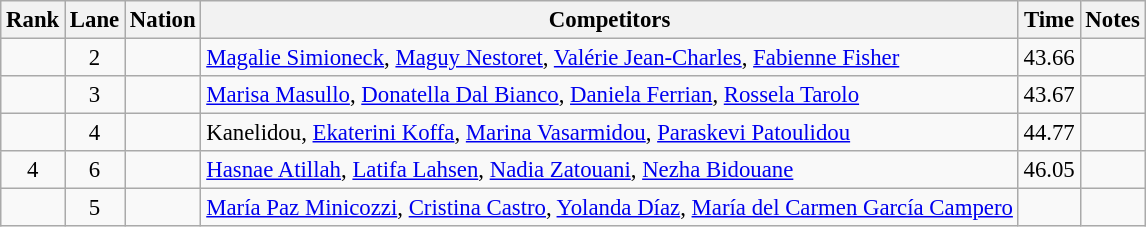<table class="wikitable sortable" style="text-align:center; font-size:95%">
<tr>
<th>Rank</th>
<th>Lane</th>
<th>Nation</th>
<th>Competitors</th>
<th>Time</th>
<th>Notes</th>
</tr>
<tr>
<td></td>
<td>2</td>
<td align=left></td>
<td align=left><a href='#'>Magalie Simioneck</a>, <a href='#'>Maguy Nestoret</a>, <a href='#'>Valérie Jean-Charles</a>, <a href='#'>Fabienne Fisher</a></td>
<td>43.66</td>
<td></td>
</tr>
<tr>
<td></td>
<td>3</td>
<td align=left></td>
<td align=left><a href='#'>Marisa Masullo</a>, <a href='#'>Donatella Dal Bianco</a>, <a href='#'>Daniela Ferrian</a>, <a href='#'>Rossela Tarolo</a></td>
<td>43.67</td>
<td></td>
</tr>
<tr>
<td></td>
<td>4</td>
<td align=left></td>
<td align=left>Kanelidou, <a href='#'>Ekaterini Koffa</a>, <a href='#'>Marina Vasarmidou</a>, <a href='#'>Paraskevi Patoulidou</a></td>
<td>44.77</td>
<td></td>
</tr>
<tr>
<td>4</td>
<td>6</td>
<td align=left></td>
<td align=left><a href='#'>Hasnae Atillah</a>, <a href='#'>Latifa Lahsen</a>, <a href='#'>Nadia Zatouani</a>, <a href='#'>Nezha Bidouane</a></td>
<td>46.05</td>
<td></td>
</tr>
<tr>
<td></td>
<td>5</td>
<td align=left></td>
<td align=left><a href='#'>María Paz Minicozzi</a>, <a href='#'>Cristina Castro</a>, <a href='#'>Yolanda Díaz</a>, <a href='#'>María del Carmen García Campero</a></td>
<td></td>
<td></td>
</tr>
</table>
